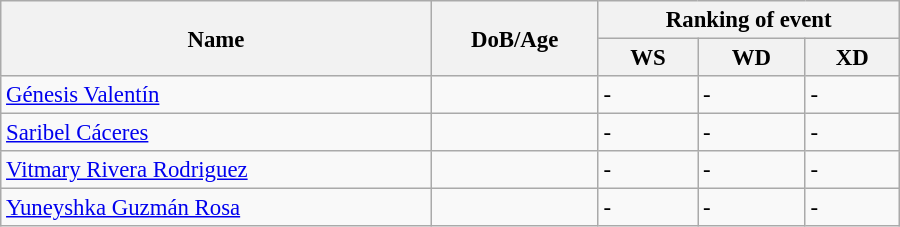<table class="wikitable" style="width:600px; font-size:95%;">
<tr>
<th rowspan="2" align="left">Name</th>
<th rowspan="2" align="left">DoB/Age</th>
<th colspan="3" align="center">Ranking of event</th>
</tr>
<tr>
<th align="center">WS</th>
<th>WD</th>
<th align="center">XD</th>
</tr>
<tr>
<td><a href='#'>Génesis Valentín</a></td>
<td></td>
<td>-</td>
<td>-</td>
<td>-</td>
</tr>
<tr>
<td><a href='#'>Saribel Cáceres</a></td>
<td></td>
<td>-</td>
<td>-</td>
<td>-</td>
</tr>
<tr>
<td><a href='#'>Vitmary Rivera Rodriguez</a></td>
<td></td>
<td>-</td>
<td>-</td>
<td>-</td>
</tr>
<tr>
<td><a href='#'>Yuneyshka Guzmán Rosa</a></td>
<td></td>
<td>-</td>
<td>-</td>
<td>-</td>
</tr>
</table>
